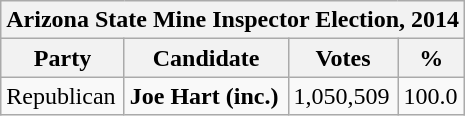<table class="wikitable">
<tr>
<th colspan="4">Arizona State Mine Inspector Election, 2014</th>
</tr>
<tr>
<th>Party</th>
<th>Candidate</th>
<th>Votes</th>
<th>%</th>
</tr>
<tr>
<td>Republican</td>
<td><strong>Joe Hart (inc.)</strong></td>
<td>1,050,509</td>
<td>100.0</td>
</tr>
</table>
